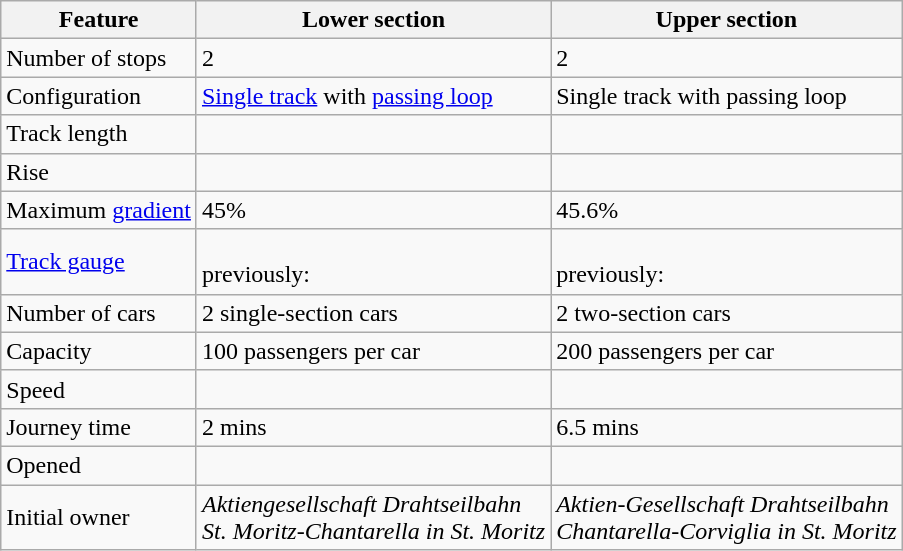<table class="wikitable sortable mw-datatable plainrowheaders">
<tr>
<th>Feature</th>
<th>Lower section</th>
<th>Upper section</th>
</tr>
<tr>
<td>Number of stops</td>
<td>2</td>
<td>2</td>
</tr>
<tr>
<td>Configuration</td>
<td><a href='#'>Single track</a> with <a href='#'>passing loop</a></td>
<td>Single track with passing loop</td>
</tr>
<tr>
<td>Track length</td>
<td></td>
<td></td>
</tr>
<tr>
<td>Rise</td>
<td></td>
<td></td>
</tr>
<tr>
<td>Maximum <a href='#'>gradient</a></td>
<td>45%</td>
<td>45.6%</td>
</tr>
<tr>
<td><a href='#'>Track gauge</a></td>
<td> <br>previously: </td>
<td> <br>previously: </td>
</tr>
<tr>
<td>Number of cars</td>
<td>2 single-section cars</td>
<td>2 two-section cars</td>
</tr>
<tr>
<td>Capacity</td>
<td>100 passengers per car</td>
<td>200 passengers per car</td>
</tr>
<tr>
<td>Speed</td>
<td></td>
<td></td>
</tr>
<tr>
<td>Journey time</td>
<td>2 mins</td>
<td>6.5 mins</td>
</tr>
<tr>
<td>Opened</td>
<td></td>
<td></td>
</tr>
<tr>
<td>Initial owner</td>
<td><em>Aktiengesellschaft Drahtseilbahn <br>St. Moritz-Chantarella in St. Moritz</em></td>
<td><em> Aktien-Gesellschaft Drahtseilbahn <br>Chantarella-Corviglia in St. Moritz</em></td>
</tr>
</table>
